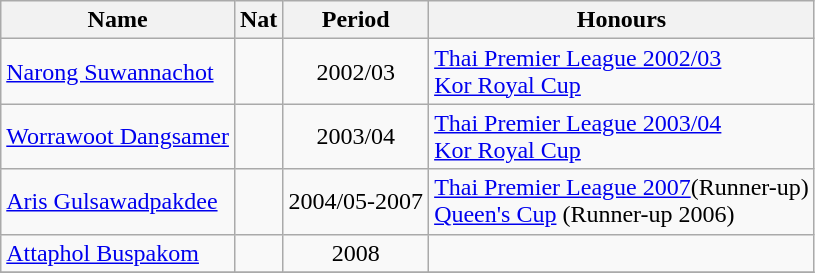<table class="wikitable">
<tr>
<th>Name</th>
<th>Nat</th>
<th>Period</th>
<th>Honours</th>
</tr>
<tr>
<td><a href='#'>Narong Suwannachot</a></td>
<td align="center"></td>
<td align="center">2002/03</td>
<td><a href='#'>Thai Premier League 2002/03</a><br><a href='#'>Kor Royal Cup</a></td>
</tr>
<tr>
<td><a href='#'>Worrawoot Dangsamer</a></td>
<td align="center"></td>
<td align="center">2003/04</td>
<td><a href='#'>Thai Premier League 2003/04</a><br><a href='#'>Kor Royal Cup</a></td>
</tr>
<tr>
<td><a href='#'>Aris Gulsawadpakdee</a></td>
<td align="center"></td>
<td align="center">2004/05-2007</td>
<td><a href='#'>Thai Premier League 2007</a>(Runner-up)<br><a href='#'>Queen's Cup</a> (Runner-up 2006)</td>
</tr>
<tr>
<td><a href='#'>Attaphol Buspakom</a></td>
<td align="center"></td>
<td align="center">2008</td>
<td></td>
</tr>
<tr>
</tr>
</table>
